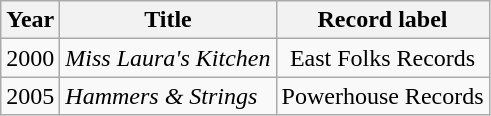<table class="wikitable sortable">
<tr>
<th>Year</th>
<th>Title</th>
<th>Record label</th>
</tr>
<tr>
<td>2000</td>
<td><em>Miss Laura's Kitchen</em></td>
<td style="text-align:center;">East Folks Records</td>
</tr>
<tr>
<td>2005</td>
<td><em>Hammers & Strings</em></td>
<td style="text-align:center;">Powerhouse Records</td>
</tr>
</table>
